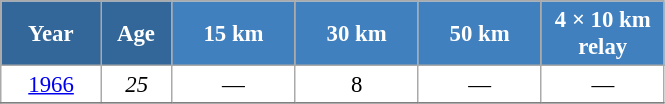<table class="wikitable" style="font-size:95%; text-align:center; border:grey solid 1px; border-collapse:collapse; background:#ffffff;">
<tr>
<th style="background-color:#369; color:white; width:60px;"> Year </th>
<th style="background-color:#369; color:white; width:40px;"> Age </th>
<th style="background-color:#4180be; color:white; width:75px;"> 15 km </th>
<th style="background-color:#4180be; color:white; width:75px;"> 30 km </th>
<th style="background-color:#4180be; color:white; width:75px;"> 50 km </th>
<th style="background-color:#4180be; color:white; width:75px;"> 4 × 10 km <br> relay </th>
</tr>
<tr>
<td><a href='#'>1966</a></td>
<td><em>25</em></td>
<td>—</td>
<td>8</td>
<td>—</td>
<td>—</td>
</tr>
<tr>
</tr>
</table>
